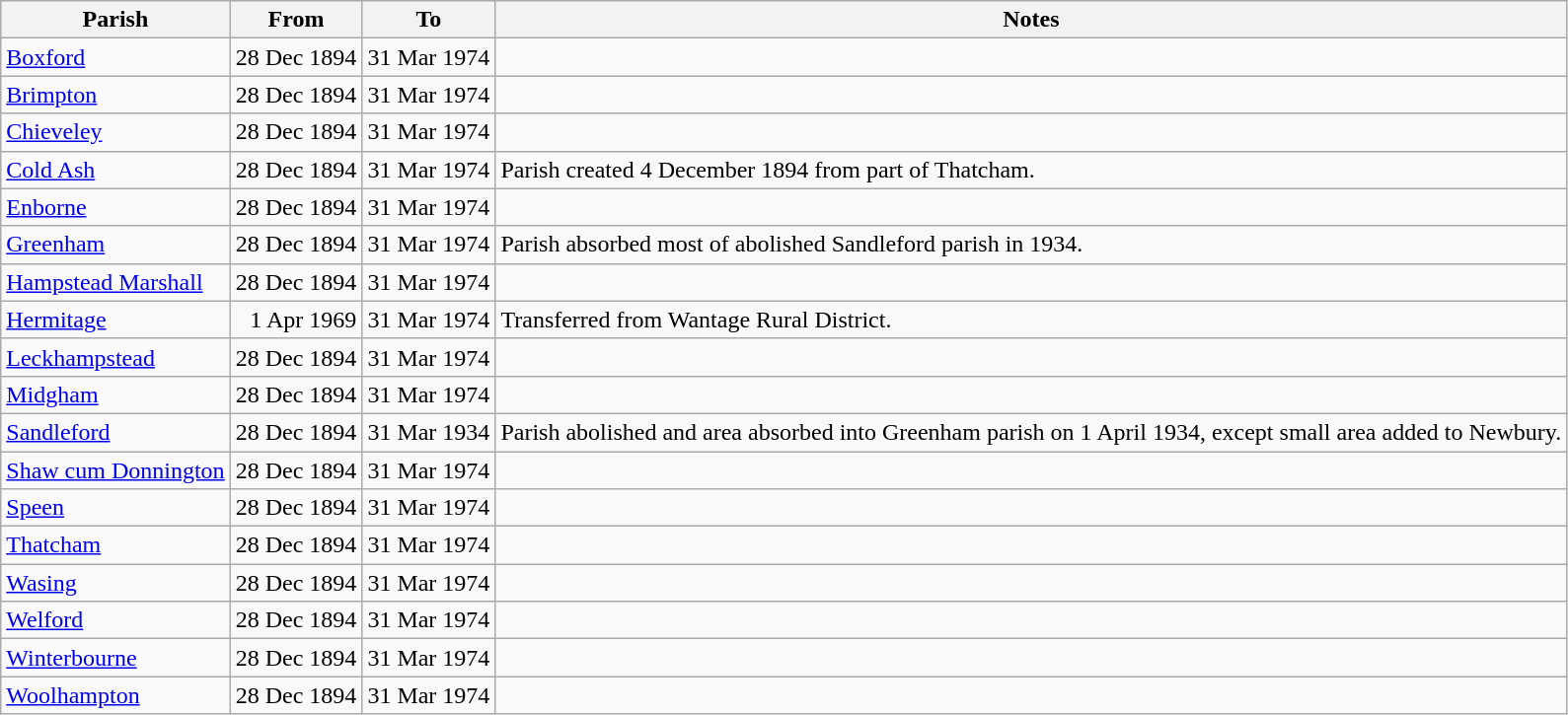<table class="wikitable sortable">
<tr>
<th>Parish</th>
<th>From</th>
<th>To</th>
<th class="unsortable">Notes</th>
</tr>
<tr>
<td><a href='#'>Boxford</a></td>
<td>28 Dec 1894</td>
<td>31 Mar 1974</td>
<td></td>
</tr>
<tr>
<td><a href='#'>Brimpton</a></td>
<td>28 Dec 1894</td>
<td>31 Mar 1974</td>
<td></td>
</tr>
<tr>
<td><a href='#'>Chieveley</a></td>
<td>28 Dec 1894</td>
<td>31 Mar 1974</td>
<td></td>
</tr>
<tr>
<td><a href='#'>Cold Ash</a></td>
<td>28 Dec 1894</td>
<td>31 Mar 1974</td>
<td>Parish created 4 December 1894 from part of Thatcham.</td>
</tr>
<tr>
<td><a href='#'>Enborne</a></td>
<td>28 Dec 1894</td>
<td>31 Mar 1974</td>
<td></td>
</tr>
<tr>
<td><a href='#'>Greenham</a></td>
<td>28 Dec 1894</td>
<td>31 Mar 1974</td>
<td>Parish absorbed most of abolished Sandleford parish in 1934.</td>
</tr>
<tr>
<td><a href='#'>Hampstead Marshall</a></td>
<td>28 Dec 1894</td>
<td>31 Mar 1974</td>
<td></td>
</tr>
<tr>
<td><a href='#'>Hermitage</a></td>
<td style="text-align:right;">1 Apr 1969</td>
<td>31 Mar 1974</td>
<td>Transferred from Wantage Rural District.</td>
</tr>
<tr>
<td><a href='#'>Leckhampstead</a></td>
<td>28 Dec 1894</td>
<td>31 Mar 1974</td>
<td></td>
</tr>
<tr>
<td><a href='#'>Midgham</a></td>
<td>28 Dec 1894</td>
<td>31 Mar 1974</td>
<td></td>
</tr>
<tr>
<td><a href='#'>Sandleford</a></td>
<td>28 Dec 1894</td>
<td>31 Mar 1934</td>
<td>Parish abolished and area absorbed into Greenham parish on 1 April 1934, except small area added to Newbury.</td>
</tr>
<tr>
<td><a href='#'>Shaw cum Donnington</a></td>
<td>28 Dec 1894</td>
<td>31 Mar 1974</td>
<td></td>
</tr>
<tr>
<td><a href='#'>Speen</a></td>
<td>28 Dec 1894</td>
<td>31 Mar 1974</td>
<td></td>
</tr>
<tr>
<td><a href='#'>Thatcham</a></td>
<td>28 Dec 1894</td>
<td>31 Mar 1974</td>
<td></td>
</tr>
<tr>
<td><a href='#'>Wasing</a></td>
<td>28 Dec 1894</td>
<td>31 Mar 1974</td>
<td></td>
</tr>
<tr>
<td><a href='#'>Welford</a></td>
<td>28 Dec 1894</td>
<td>31 Mar 1974</td>
<td></td>
</tr>
<tr>
<td><a href='#'>Winterbourne</a></td>
<td>28 Dec 1894</td>
<td>31 Mar 1974</td>
<td></td>
</tr>
<tr>
<td><a href='#'>Woolhampton</a></td>
<td>28 Dec 1894</td>
<td>31 Mar 1974</td>
<td></td>
</tr>
</table>
